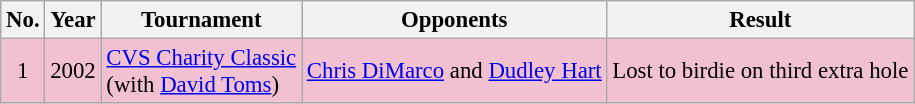<table class="wikitable" style="font-size:95%;">
<tr>
<th>No.</th>
<th>Year</th>
<th>Tournament</th>
<th>Opponents</th>
<th>Result</th>
</tr>
<tr style="background:#F2C1D1;">
<td align=center>1</td>
<td>2002</td>
<td><a href='#'>CVS Charity Classic</a><br>(with  <a href='#'>David Toms</a>)</td>
<td> <a href='#'>Chris DiMarco</a> and  <a href='#'>Dudley Hart</a></td>
<td>Lost to birdie on third extra hole</td>
</tr>
</table>
